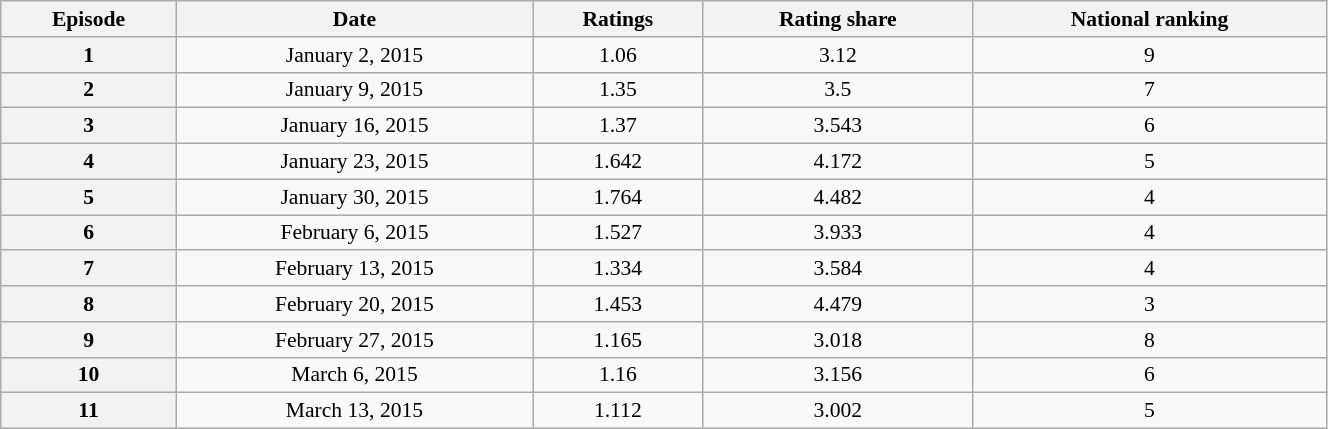<table class="wikitable" style="font-size:90%; text-align:center; width:70%;">
<tr>
<th>Episode</th>
<th>Date</th>
<th>Ratings</th>
<th>Rating share</th>
<th>National ranking</th>
</tr>
<tr>
<th>1</th>
<td>January 2, 2015</td>
<td>1.06</td>
<td>3.12</td>
<td>9</td>
</tr>
<tr>
<th>2</th>
<td>January 9, 2015</td>
<td>1.35</td>
<td>3.5</td>
<td>7</td>
</tr>
<tr>
<th>3</th>
<td>January 16, 2015</td>
<td>1.37</td>
<td>3.543</td>
<td>6</td>
</tr>
<tr>
<th>4</th>
<td>January 23, 2015</td>
<td>1.642</td>
<td>4.172</td>
<td>5</td>
</tr>
<tr>
<th>5</th>
<td>January 30, 2015</td>
<td>1.764</td>
<td>4.482</td>
<td>4</td>
</tr>
<tr>
<th>6</th>
<td>February 6, 2015</td>
<td>1.527</td>
<td>3.933</td>
<td>4</td>
</tr>
<tr>
<th>7</th>
<td>February 13, 2015</td>
<td>1.334</td>
<td>3.584</td>
<td>4</td>
</tr>
<tr>
<th>8</th>
<td>February 20, 2015</td>
<td>1.453</td>
<td>4.479</td>
<td>3</td>
</tr>
<tr>
<th>9</th>
<td>February 27, 2015</td>
<td>1.165</td>
<td>3.018</td>
<td>8</td>
</tr>
<tr>
<th>10</th>
<td>March 6, 2015</td>
<td>1.16</td>
<td>3.156</td>
<td>6</td>
</tr>
<tr>
<th>11</th>
<td>March 13, 2015</td>
<td>1.112</td>
<td>3.002</td>
<td>5</td>
</tr>
</table>
